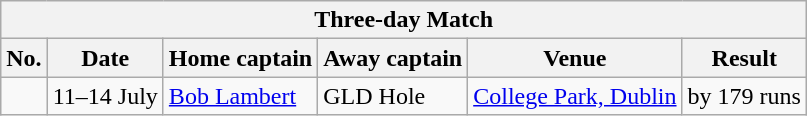<table class="wikitable">
<tr>
<th colspan="9">Three-day Match</th>
</tr>
<tr>
<th>No.</th>
<th>Date</th>
<th>Home captain</th>
<th>Away captain</th>
<th>Venue</th>
<th>Result</th>
</tr>
<tr>
<td></td>
<td>11–14 July</td>
<td><a href='#'>Bob Lambert</a></td>
<td>GLD Hole</td>
<td><a href='#'>College Park, Dublin</a></td>
<td> by 179 runs</td>
</tr>
</table>
